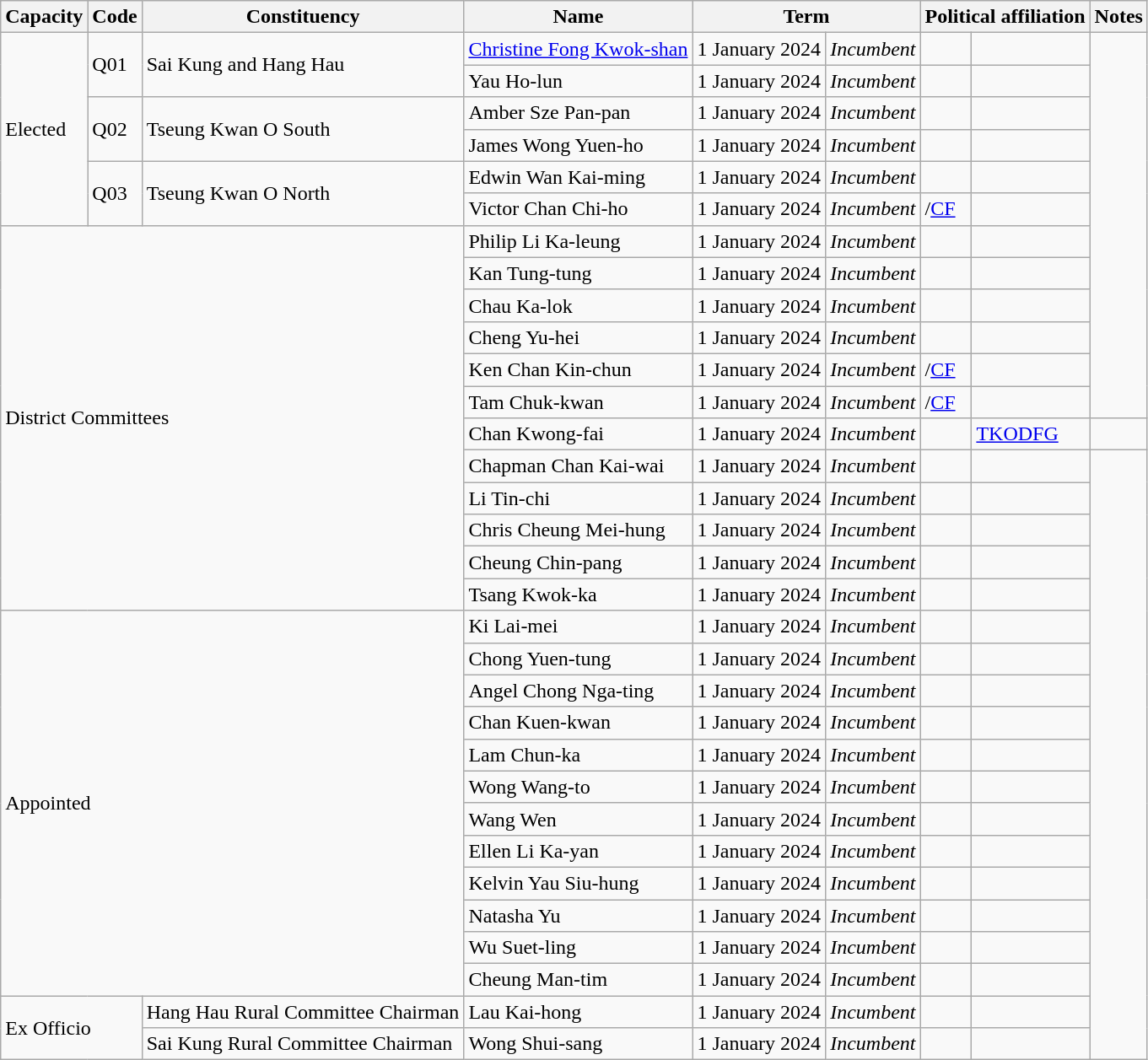<table class="wikitable sortable" border=1>
<tr>
<th>Capacity</th>
<th>Code</th>
<th>Constituency</th>
<th>Name</th>
<th colspan="2">Term</th>
<th colspan="2">Political affiliation</th>
<th class="unsortable">Notes</th>
</tr>
<tr>
<td rowspan="6">Elected</td>
<td rowspan="2">Q01</td>
<td rowspan="2">Sai Kung and Hang Hau</td>
<td><a href='#'>Christine Fong Kwok-shan</a></td>
<td>1 January 2024</td>
<td><em>Incumbent</em></td>
<td></td>
<td></td>
</tr>
<tr>
<td>Yau Ho-lun</td>
<td>1 January 2024</td>
<td><em>Incumbent</em></td>
<td></td>
<td></td>
</tr>
<tr>
<td rowspan="2">Q02</td>
<td rowspan="2">Tseung Kwan O South</td>
<td>Amber Sze Pan-pan</td>
<td>1 January 2024</td>
<td><em>Incumbent</em></td>
<td></td>
<td></td>
</tr>
<tr>
<td>James Wong Yuen-ho</td>
<td>1 January 2024</td>
<td><em>Incumbent</em></td>
<td></td>
<td></td>
</tr>
<tr>
<td rowspan="2">Q03</td>
<td rowspan="2">Tseung Kwan O North</td>
<td>Edwin Wan Kai-ming</td>
<td>1 January 2024</td>
<td><em>Incumbent</em></td>
<td></td>
<td></td>
</tr>
<tr>
<td>Victor Chan Chi-ho</td>
<td>1 January 2024</td>
<td><em>Incumbent</em></td>
<td>/<a href='#'>CF</a></td>
<td></td>
</tr>
<tr>
<td colspan="3" rowspan="12">District Committees</td>
<td>Philip Li Ka-leung</td>
<td>1 January 2024</td>
<td><em>Incumbent</em></td>
<td></td>
<td></td>
</tr>
<tr>
<td>Kan Tung-tung</td>
<td>1 January 2024</td>
<td><em>Incumbent</em></td>
<td></td>
<td></td>
</tr>
<tr>
<td>Chau Ka-lok</td>
<td>1 January 2024</td>
<td><em>Incumbent</em></td>
<td></td>
<td></td>
</tr>
<tr>
<td>Cheng Yu-hei</td>
<td>1 January 2024</td>
<td><em>Incumbent</em></td>
<td></td>
<td></td>
</tr>
<tr>
<td>Ken Chan Kin-chun</td>
<td>1 January 2024</td>
<td><em>Incumbent</em></td>
<td>/<a href='#'>CF</a></td>
<td></td>
</tr>
<tr>
<td>Tam Chuk-kwan</td>
<td>1 January 2024</td>
<td><em>Incumbent</em></td>
<td>/<a href='#'>CF</a></td>
<td></td>
</tr>
<tr>
<td>Chan Kwong-fai</td>
<td>1 January 2024</td>
<td><em>Incumbent</em></td>
<td></td>
<td><a href='#'>TKODFG</a></td>
<td></td>
</tr>
<tr>
<td>Chapman Chan Kai-wai</td>
<td>1 January 2024</td>
<td><em>Incumbent</em></td>
<td></td>
<td></td>
</tr>
<tr>
<td>Li Tin-chi</td>
<td>1 January 2024</td>
<td><em>Incumbent</em></td>
<td></td>
<td></td>
</tr>
<tr>
<td>Chris Cheung Mei-hung</td>
<td>1 January 2024</td>
<td><em>Incumbent</em></td>
<td></td>
<td></td>
</tr>
<tr>
<td>Cheung Chin-pang</td>
<td>1 January 2024</td>
<td><em>Incumbent</em></td>
<td></td>
<td></td>
</tr>
<tr>
<td>Tsang Kwok-ka</td>
<td>1 January 2024</td>
<td><em>Incumbent</em></td>
<td></td>
<td></td>
</tr>
<tr>
<td colspan="3" rowspan="12">Appointed</td>
<td>Ki Lai-mei</td>
<td>1 January 2024</td>
<td><em>Incumbent</em></td>
<td></td>
<td></td>
</tr>
<tr>
<td>Chong Yuen-tung</td>
<td>1 January 2024</td>
<td><em>Incumbent</em></td>
<td></td>
<td></td>
</tr>
<tr>
<td>Angel Chong Nga-ting</td>
<td>1 January 2024</td>
<td><em>Incumbent</em></td>
<td></td>
<td></td>
</tr>
<tr>
<td>Chan Kuen-kwan</td>
<td>1 January 2024</td>
<td><em>Incumbent</em></td>
<td></td>
<td></td>
</tr>
<tr>
<td>Lam Chun-ka</td>
<td>1 January 2024</td>
<td><em>Incumbent</em></td>
<td></td>
<td></td>
</tr>
<tr>
<td>Wong Wang-to</td>
<td>1 January 2024</td>
<td><em>Incumbent</em></td>
<td></td>
<td></td>
</tr>
<tr>
<td>Wang Wen</td>
<td>1 January 2024</td>
<td><em>Incumbent</em></td>
<td></td>
<td></td>
</tr>
<tr>
<td>Ellen Li Ka-yan</td>
<td>1 January 2024</td>
<td><em>Incumbent</em></td>
<td></td>
<td></td>
</tr>
<tr>
<td>Kelvin Yau Siu-hung</td>
<td>1 January 2024</td>
<td><em>Incumbent</em></td>
<td></td>
<td></td>
</tr>
<tr>
<td>Natasha Yu</td>
<td>1 January 2024</td>
<td><em>Incumbent</em></td>
<td></td>
<td></td>
</tr>
<tr>
<td>Wu Suet-ling</td>
<td>1 January 2024</td>
<td><em>Incumbent</em></td>
<td></td>
<td></td>
</tr>
<tr>
<td>Cheung Man-tim</td>
<td>1 January 2024</td>
<td><em>Incumbent</em></td>
<td></td>
<td></td>
</tr>
<tr>
<td colspan="2" rowspan="2">Ex Officio</td>
<td>Hang Hau Rural Committee Chairman</td>
<td>Lau Kai-hong</td>
<td>1 January 2024</td>
<td><em>Incumbent</em></td>
<td></td>
<td></td>
</tr>
<tr>
<td>Sai Kung Rural Committee Chairman</td>
<td>Wong Shui-sang</td>
<td>1 January 2024</td>
<td><em>Incumbent</em></td>
<td></td>
<td></td>
</tr>
</table>
